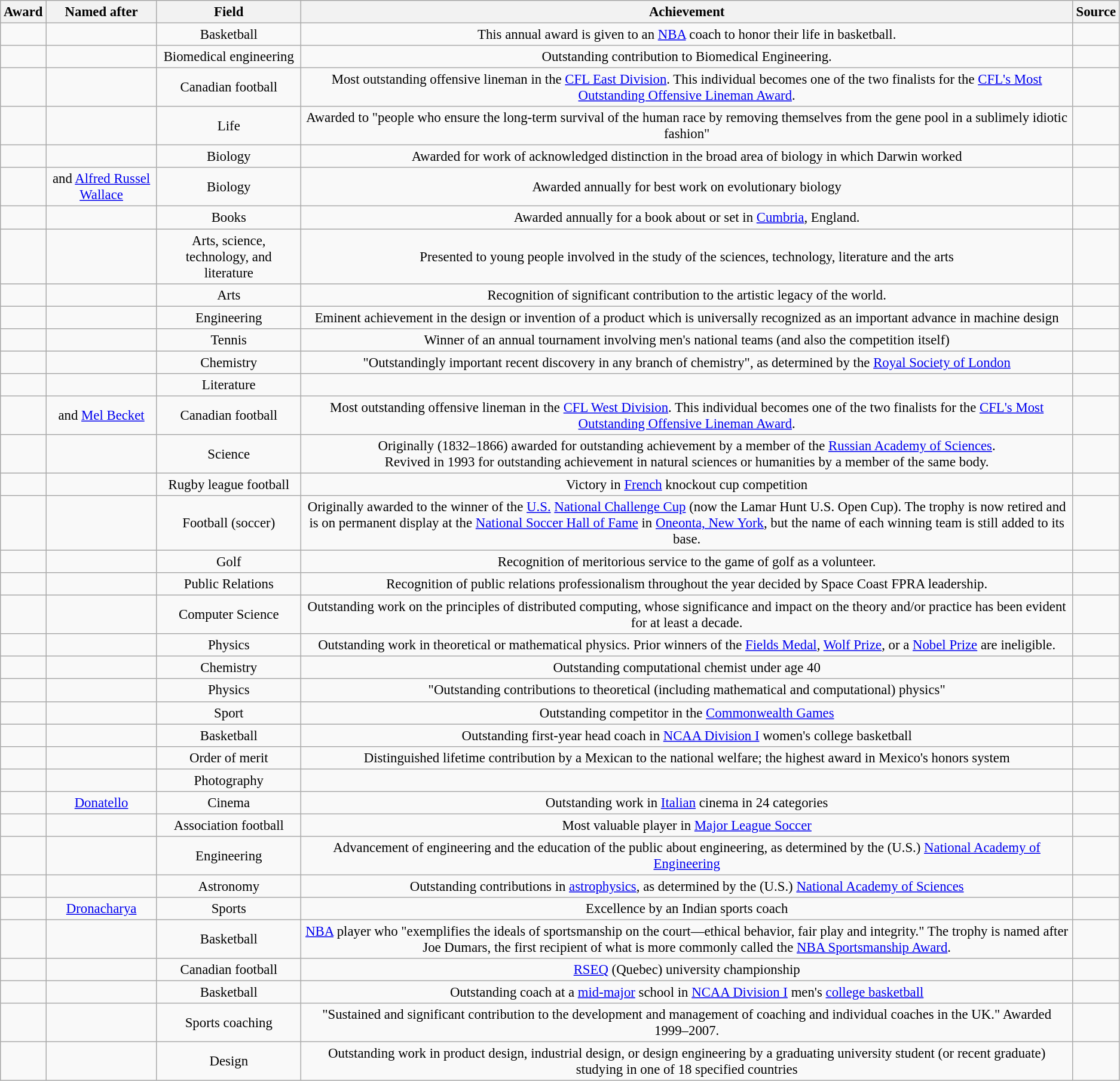<table class="wikitable sortable" style="text-align:center; font-size:95%">
<tr>
<th>Award</th>
<th>Named after</th>
<th>Field</th>
<th>Achievement</th>
<th>Source</th>
</tr>
<tr>
<td align="left"></td>
<td></td>
<td>Basketball</td>
<td>This annual award is given to an <a href='#'>NBA</a> coach to honor their life in basketball.</td>
<td></td>
</tr>
<tr>
<td align="left"></td>
<td></td>
<td>Biomedical engineering</td>
<td>Outstanding contribution to Biomedical Engineering.</td>
<td></td>
</tr>
<tr>
<td align="left"></td>
<td></td>
<td>Canadian football</td>
<td>Most outstanding offensive lineman in the <a href='#'>CFL East Division</a>. This individual becomes one of the two finalists for the <a href='#'>CFL's Most Outstanding Offensive Lineman Award</a>.</td>
<td></td>
</tr>
<tr>
<td align="left"></td>
<td></td>
<td>Life</td>
<td>Awarded to "people who ensure the long-term survival of the human race by removing themselves from the gene pool in a sublimely idiotic fashion"</td>
<td></td>
</tr>
<tr>
<td align = "left"></td>
<td></td>
<td>Biology</td>
<td>Awarded for work of acknowledged distinction in the broad area of biology in which Darwin worked</td>
<td></td>
</tr>
<tr>
<td align="left"></td>
<td> and <a href='#'>Alfred Russel Wallace</a></td>
<td>Biology</td>
<td>Awarded annually for best work on evolutionary biology</td>
<td></td>
</tr>
<tr>
<td align="left"></td>
<td></td>
<td>Books</td>
<td>Awarded annually for a book about or set in <a href='#'>Cumbria</a>, England.</td>
<td></td>
</tr>
<tr>
<td align="left"></td>
<td></td>
<td>Arts, science, technology, and literature</td>
<td>Presented to young people involved in the study of the sciences, technology, literature and the arts</td>
<td></td>
</tr>
<tr>
<td align="left"></td>
<td></td>
<td>Arts</td>
<td>Recognition of significant contribution to the artistic legacy of the world.</td>
<td></td>
</tr>
<tr>
<td align="left"></td>
<td></td>
<td>Engineering</td>
<td>Eminent achievement in the design or invention of a product which is universally recognized as an important advance in machine design</td>
<td></td>
</tr>
<tr>
<td align="left"></td>
<td></td>
<td>Tennis</td>
<td>Winner of an annual tournament involving men's national teams (and also the competition itself)</td>
<td></td>
</tr>
<tr>
<td align="left"></td>
<td></td>
<td>Chemistry</td>
<td>"Outstandingly important recent discovery in any branch of chemistry", as determined by the <a href='#'>Royal Society of London</a></td>
<td></td>
</tr>
<tr>
<td align="left"></td>
<td></td>
<td>Literature</td>
<td></td>
<td></td>
</tr>
<tr>
<td align="left"></td>
<td> and <a href='#'>Mel Becket</a></td>
<td>Canadian football</td>
<td>Most outstanding offensive lineman in the <a href='#'>CFL West Division</a>. This individual becomes one of the two finalists for the <a href='#'>CFL's Most Outstanding Offensive Lineman Award</a>.</td>
<td></td>
</tr>
<tr>
<td align="left"></td>
<td></td>
<td>Science</td>
<td>Originally (1832–1866) awarded for outstanding achievement by a member of the <a href='#'>Russian Academy of Sciences</a>.<br> Revived in 1993 for outstanding achievement in natural sciences or humanities by a member of the same body.</td>
<td></td>
</tr>
<tr>
<td align="left"></td>
<td></td>
<td>Rugby league football</td>
<td>Victory in <a href='#'>French</a> knockout cup competition</td>
<td></td>
</tr>
<tr>
<td align="left"></td>
<td></td>
<td>Football (soccer)</td>
<td>Originally awarded to the winner of the <a href='#'>U.S.</a> <a href='#'>National Challenge Cup</a> (now the Lamar Hunt U.S. Open Cup). The trophy is now retired and is on permanent display at the <a href='#'>National Soccer Hall of Fame</a> in <a href='#'>Oneonta, New York</a>, but the name of each winning team is still added to its base.</td>
<td></td>
</tr>
<tr>
<td align="left"></td>
<td></td>
<td>Golf</td>
<td>Recognition of meritorious service to the game of golf as a volunteer.</td>
<td></td>
</tr>
<tr>
<td align="left"></td>
<td></td>
<td>Public Relations</td>
<td>Recognition of public relations professionalism throughout the year decided by Space Coast FPRA leadership.</td>
<td></td>
</tr>
<tr>
<td align="left"></td>
<td></td>
<td>Computer Science</td>
<td>Outstanding work on the principles of distributed computing, whose significance and impact on the theory and/or practice has been evident for at least a decade.</td>
<td></td>
</tr>
<tr>
<td align="left"></td>
<td></td>
<td>Physics</td>
<td>Outstanding work in theoretical or mathematical physics. Prior winners of the <a href='#'>Fields Medal</a>, <a href='#'>Wolf Prize</a>, or a <a href='#'>Nobel Prize</a> are ineligible.</td>
<td></td>
</tr>
<tr>
<td align="left"></td>
<td></td>
<td>Chemistry</td>
<td>Outstanding computational chemist under age 40</td>
<td></td>
</tr>
<tr>
<td align="left"></td>
<td></td>
<td>Physics</td>
<td>"Outstanding contributions to theoretical (including mathematical and computational) physics"</td>
<td></td>
</tr>
<tr>
<td align="left"></td>
<td></td>
<td>Sport</td>
<td>Outstanding competitor in the <a href='#'>Commonwealth Games</a></td>
<td></td>
</tr>
<tr>
<td align="left"></td>
<td></td>
<td>Basketball</td>
<td>Outstanding first-year head coach in <a href='#'>NCAA Division I</a> women's college basketball</td>
<td></td>
</tr>
<tr>
<td align="left"></td>
<td></td>
<td>Order of merit</td>
<td>Distinguished lifetime contribution by a Mexican to the national welfare; the highest award in Mexico's honors system</td>
<td></td>
</tr>
<tr>
<td align="left"></td>
<td></td>
<td>Photography</td>
<td></td>
<td></td>
</tr>
<tr>
<td align="left"></td>
<td><a href='#'>Donatello</a></td>
<td>Cinema</td>
<td>Outstanding work in <a href='#'>Italian</a> cinema in 24 categories</td>
<td></td>
</tr>
<tr>
<td align="left"></td>
<td></td>
<td>Association football</td>
<td>Most valuable player in <a href='#'>Major League Soccer</a></td>
<td></td>
</tr>
<tr>
<td align="left"></td>
<td></td>
<td>Engineering</td>
<td>Advancement of engineering and the education of the public about engineering, as determined by the (U.S.) <a href='#'>National Academy of Engineering</a></td>
<td></td>
</tr>
<tr>
<td align="left"></td>
<td></td>
<td>Astronomy</td>
<td>Outstanding contributions in <a href='#'>astrophysics</a>, as determined by the (U.S.) <a href='#'>National Academy of Sciences</a></td>
<td></td>
</tr>
<tr>
<td align="left"></td>
<td><a href='#'>Dronacharya</a></td>
<td>Sports</td>
<td>Excellence by an Indian sports coach</td>
<td></td>
</tr>
<tr>
<td align="left"></td>
<td></td>
<td>Basketball</td>
<td><a href='#'>NBA</a> player who "exemplifies the ideals of sportsmanship on the court—ethical behavior, fair play and integrity." The trophy is named after Joe Dumars, the first recipient of what is more commonly called the <a href='#'>NBA Sportsmanship Award</a>.</td>
<td></td>
</tr>
<tr>
<td align="left"></td>
<td></td>
<td>Canadian football</td>
<td><a href='#'>RSEQ</a> (Quebec) university championship</td>
<td></td>
</tr>
<tr>
<td align="left"></td>
<td></td>
<td>Basketball</td>
<td>Outstanding coach at a <a href='#'>mid-major</a> school in <a href='#'>NCAA Division I</a> men's <a href='#'>college basketball</a></td>
<td></td>
</tr>
<tr>
<td align="left"></td>
<td></td>
<td>Sports coaching</td>
<td>"Sustained and significant contribution to the development and management of coaching and individual coaches in the UK." Awarded 1999–2007.</td>
<td></td>
</tr>
<tr>
<td align="left"></td>
<td></td>
<td>Design</td>
<td>Outstanding work in product design, industrial design, or design engineering by a graduating university student (or recent graduate) studying in one of 18 specified countries</td>
<td></td>
</tr>
</table>
